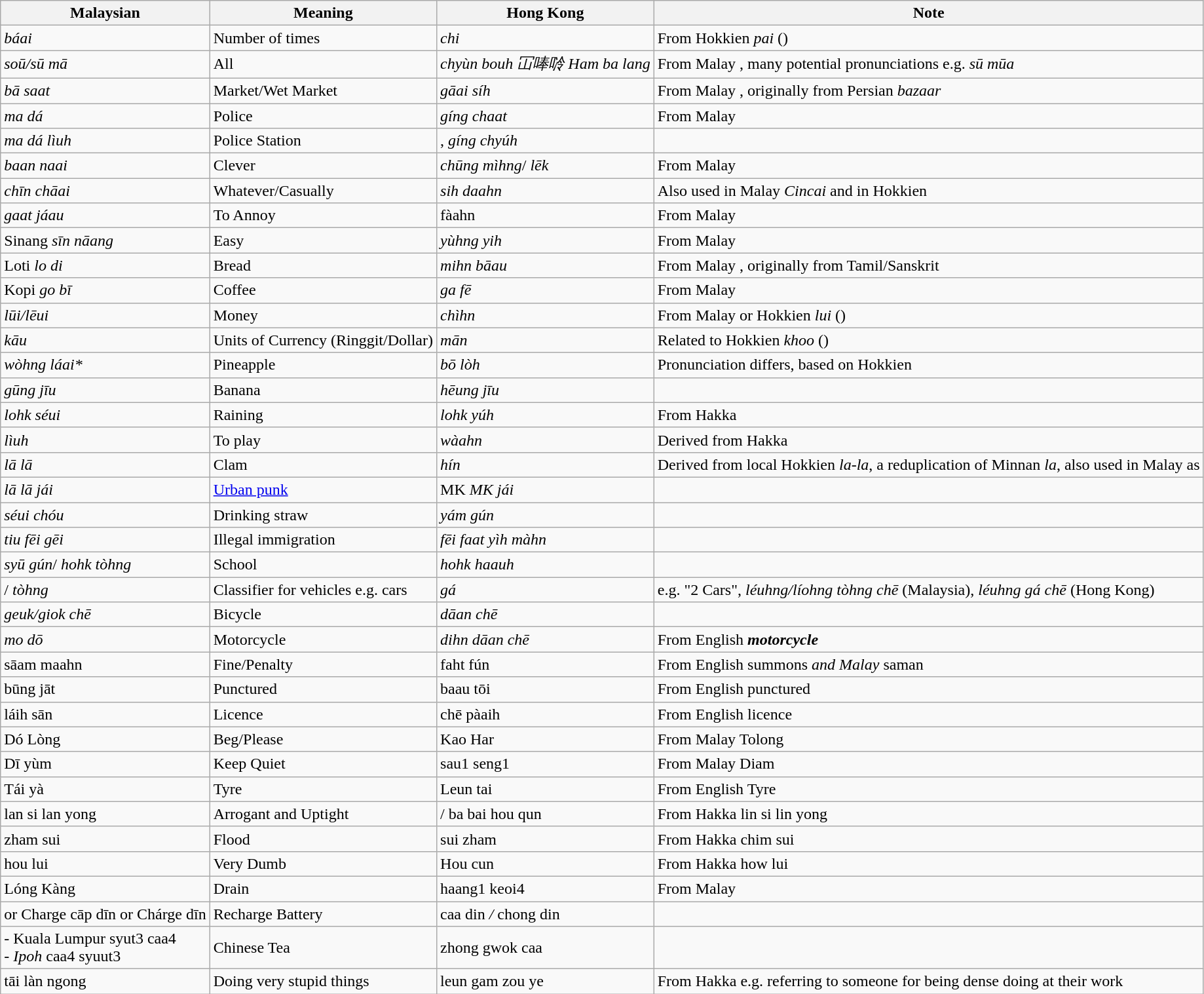<table class=wikitable>
<tr>
<th>Malaysian</th>
<th>Meaning</th>
<th>Hong Kong</th>
<th>Note</th>
</tr>
<tr>
<td> <em>báai</em></td>
<td>Number of times</td>
<td> <em>chi</em></td>
<td>From Hokkien <em>pai</em> ()</td>
</tr>
<tr>
<td> <em>soū/sū mā</em></td>
<td>All</td>
<td> <em>chyùn bouh 冚唪唥 Ham ba lang</em></td>
<td>From Malay , many potential pronunciations e.g. <em>sū mūa</em></td>
</tr>
<tr>
<td> <em>bā saat</em></td>
<td>Market/Wet Market</td>
<td> <em>gāai síh</em></td>
<td>From Malay , originally from Persian <em>bazaar</em></td>
</tr>
<tr>
<td> <em>ma dá</em></td>
<td>Police</td>
<td> <em>gíng chaat</em></td>
<td>From Malay </td>
</tr>
<tr>
<td> <em>ma dá lìuh</em></td>
<td>Police Station</td>
<td>, <em>gíng chyúh</em></td>
<td></td>
</tr>
<tr>
<td> <em>baan naai</em></td>
<td>Clever</td>
<td> <em>chūng mìhng</em>/ <em>lēk</em></td>
<td>From Malay </td>
</tr>
<tr>
<td> <em>chīn chāai</em></td>
<td>Whatever/Casually</td>
<td> <em>sih daahn</em></td>
<td>Also used in Malay <em>Cincai</em> and in Hokkien</td>
</tr>
<tr>
<td> <em>gaat jáau</em></td>
<td>To Annoy</td>
<td> fàahn</td>
<td>From Malay </td>
</tr>
<tr>
<td>Sinang <em>sīn nāang</em></td>
<td>Easy</td>
<td> <em>yùhng yih</em></td>
<td>From Malay </td>
</tr>
<tr>
<td>Loti <em>lo di</em></td>
<td>Bread</td>
<td> <em>mihn bāau</em></td>
<td>From Malay , originally from Tamil/Sanskrit</td>
</tr>
<tr>
<td>Kopi <em>go bī</em></td>
<td>Coffee</td>
<td> <em>ga fē</em></td>
<td>From Malay </td>
</tr>
<tr>
<td> <em>lūi/lēui</em></td>
<td>Money</td>
<td> <em>chìhn</em></td>
<td>From Malay  or Hokkien <em>lui</em> ()</td>
</tr>
<tr>
<td> <em>kāu</em></td>
<td>Units of Currency (Ringgit/Dollar)</td>
<td> <em>mān</em></td>
<td>Related to Hokkien <em>khoo</em> ()</td>
</tr>
<tr>
<td> <em>wòhng láai*</em></td>
<td>Pineapple</td>
<td> <em>bō lòh</em></td>
<td>Pronunciation differs, based on Hokkien</td>
</tr>
<tr>
<td> <em>gūng jīu</em></td>
<td>Banana</td>
<td> <em>hēung jīu</em></td>
<td></td>
</tr>
<tr>
<td> <em>lohk séui</em></td>
<td>Raining</td>
<td> <em>lohk yúh</em></td>
<td>From Hakka</td>
</tr>
<tr>
<td> <em>lìuh</em></td>
<td>To play</td>
<td> <em>wàahn</em></td>
<td>Derived from Hakka </td>
</tr>
<tr>
<td> <em>lā lā</em></td>
<td>Clam</td>
<td> <em>hín</em></td>
<td>Derived from local Hokkien  <em>la-la</em>, a reduplication of Minnan  <em>la</em>, also used in Malay as </td>
</tr>
<tr>
<td> <em>lā lā jái</em></td>
<td><a href='#'>Urban punk</a></td>
<td>MK <em>MK jái</em></td>
<td></td>
</tr>
<tr>
<td> <em>séui chóu</em></td>
<td>Drinking straw</td>
<td> <em>yám gún</em></td>
<td></td>
</tr>
<tr>
<td> <em>tiu fēi gēi</em></td>
<td>Illegal immigration</td>
<td> <em>fēi faat yìh màhn</em></td>
</tr>
<tr>
<td> <em>syū gún</em>/ <em>hohk tòhng</em></td>
<td>School</td>
<td> <em>hohk haauh</em></td>
<td></td>
</tr>
<tr>
<td>/ <em>tòhng</em></td>
<td>Classifier for vehicles e.g. cars</td>
<td> <em>gá</em></td>
<td>e.g. "2 Cars",  <em>léuhng/líohng tòhng chē</em> (Malaysia),  <em>léuhng gá chē</em> (Hong Kong)</td>
</tr>
<tr>
<td> <em>geuk/giok chē</em></td>
<td>Bicycle</td>
<td> <em>dāan chē</em></td>
<td></td>
</tr>
<tr>
<td> <em>mo dō</em></td>
<td>Motorcycle</td>
<td> <em>dihn dāan chē</em></td>
<td>From English <strong><em>motor<strong>cycle<em></td>
</tr>
<tr>
<td> </em>sāam maahn<em></td>
<td>Fine/Penalty</td>
<td> </em>faht fún<em></td>
<td>From English </em>summons<em> and Malay </em>saman<em></td>
</tr>
<tr>
<td> </em>būng jāt<em></td>
<td>Punctured</td>
<td> </em>baau tōi<em></td>
<td>From English </em>punctured<em></td>
</tr>
<tr>
<td> </em>láih sān<em></td>
<td>Licence</td>
<td> </em>chē pàaih<em></td>
<td>From English </em>licence<em></td>
</tr>
<tr>
<td> </em>Dó Lòng<em></td>
<td>Beg/Please</td>
<td> </em>Kao Har<em></td>
<td>From Malay </em>Tolong<em></td>
</tr>
<tr>
<td> </em>Dī yùm<em></td>
<td>Keep Quiet</td>
<td> </em>sau1 seng1<em></td>
<td>From Malay </em>Diam<em></td>
</tr>
<tr>
<td> </em>Tái yà<em></td>
<td>Tyre</td>
<td> Leun tai</td>
<td>From English </em>Tyre<em></td>
</tr>
<tr>
<td> </em>lan si lan yong<em></td>
<td>Arrogant and Uptight</td>
<td>/ ba bai hou qun</td>
<td>From Hakka </em>lin si lin yong<em></td>
</tr>
<tr>
<td> </em>zham sui<em></td>
<td>Flood</td>
<td> sui zham</td>
<td>From Hakka </em>chim sui<em></td>
</tr>
<tr>
<td> </em>hou lui<em></td>
<td>Very Dumb</td>
<td> Hou cun</td>
<td>From Hakka </em>how lui<em></td>
</tr>
<tr>
<td> </em>Lóng Kàng<em></td>
<td>Drain</td>
<td> </em>haang1 keoi4<em></td>
<td>From Malay </td>
</tr>
<tr>
<td> or Charge </em>cāp dīn or Chárge dīn<em></td>
<td>Recharge Battery</td>
<td>  </em>caa din<em> /  </em>chong din<em></td>
<td></td>
</tr>
<tr>
<td> -  Kuala Lumpur </em>syut3 caa4<em> <br>  - Ipoh </em>caa4 syuut3<em></td>
<td>Chinese Tea</td>
<td> </em>zhong gwok caa<em></td>
</tr>
<tr>
<td> </em>tāi làn ngong<em></td>
<td>Doing very stupid things</td>
<td> </em>leun gam zou ye<em></td>
<td>From Hakka  e.g. referring to someone for being dense doing at their work</td>
</tr>
</table>
